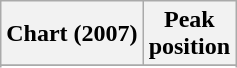<table class="wikitable sortable">
<tr>
<th align="left">Chart (2007)</th>
<th align="left">Peak<br>position</th>
</tr>
<tr>
</tr>
<tr>
</tr>
</table>
